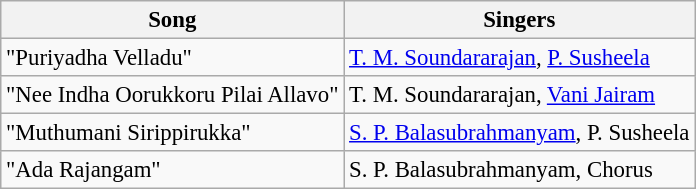<table class="wikitable" style="font-size:95%;">
<tr>
<th>Song</th>
<th>Singers</th>
</tr>
<tr>
<td>"Puriyadha Velladu"</td>
<td><a href='#'>T. M. Soundararajan</a>, <a href='#'>P. Susheela</a></td>
</tr>
<tr>
<td>"Nee Indha Oorukkoru Pilai Allavo"</td>
<td>T. M. Soundararajan, <a href='#'>Vani Jairam</a></td>
</tr>
<tr>
<td>"Muthumani Sirippirukka"</td>
<td><a href='#'>S. P. Balasubrahmanyam</a>, P. Susheela</td>
</tr>
<tr>
<td>"Ada Rajangam"</td>
<td>S. P. Balasubrahmanyam, Chorus</td>
</tr>
</table>
